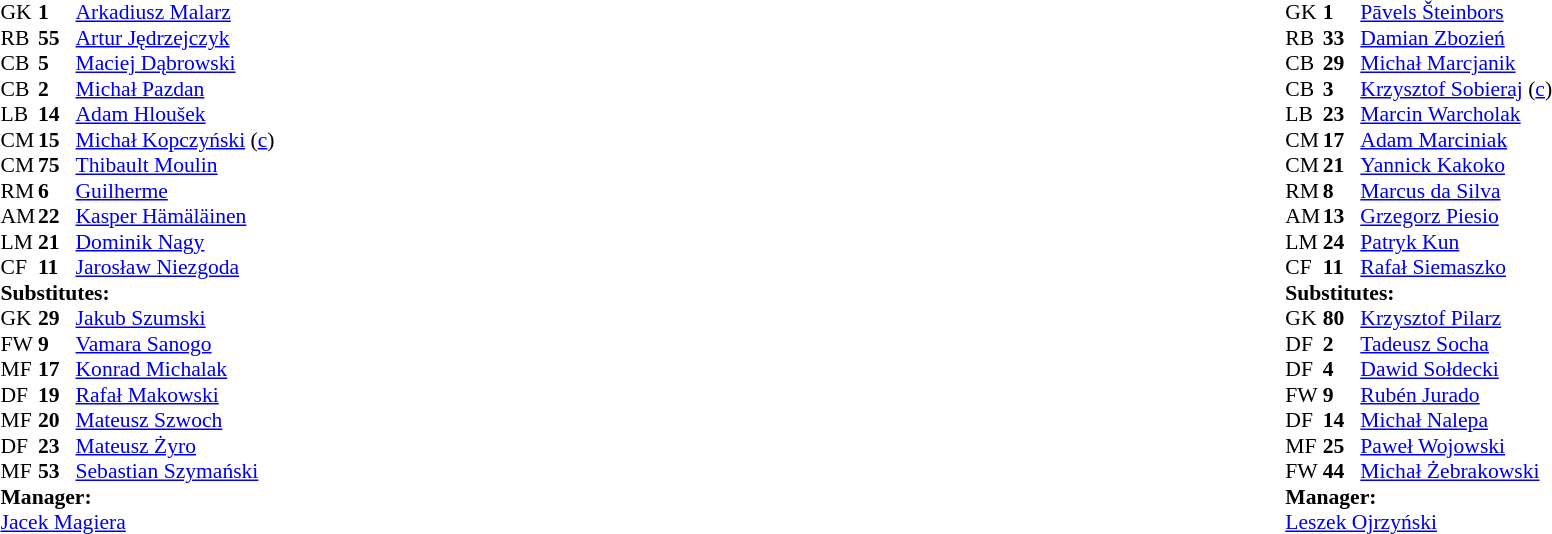<table width="100%">
<tr>
<td valign="top" width="50%"><br><table style="font-size: 90%" cellspacing="0" cellpadding="0">
<tr>
<td colspan="4"></td>
</tr>
<tr>
<th width=25></th>
<th width=25></th>
</tr>
<tr>
<td>GK</td>
<td><strong>1</strong></td>
<td> <a href='#'>Arkadiusz Malarz</a></td>
</tr>
<tr>
<td>RB</td>
<td><strong>55</strong></td>
<td> <a href='#'>Artur Jędrzejczyk</a></td>
<td></td>
<td></td>
</tr>
<tr>
<td>CB</td>
<td><strong>5</strong></td>
<td> <a href='#'>Maciej Dąbrowski</a></td>
</tr>
<tr>
<td>CB</td>
<td><strong>2</strong></td>
<td> <a href='#'>Michał Pazdan</a></td>
<td></td>
</tr>
<tr>
<td>LB</td>
<td><strong>14</strong></td>
<td> <a href='#'>Adam Hloušek</a></td>
</tr>
<tr>
<td>CM</td>
<td><strong>15</strong></td>
<td> <a href='#'>Michał Kopczyński</a> (<a href='#'>c</a>)</td>
</tr>
<tr>
<td>CM</td>
<td><strong>75</strong></td>
<td> <a href='#'>Thibault Moulin</a></td>
</tr>
<tr>
<td>RM</td>
<td><strong>6</strong></td>
<td> <a href='#'>Guilherme</a></td>
</tr>
<tr>
<td>AM</td>
<td><strong>22</strong></td>
<td> <a href='#'>Kasper Hämäläinen</a></td>
<td></td>
<td></td>
</tr>
<tr>
<td>LM</td>
<td><strong>21</strong></td>
<td> <a href='#'>Dominik Nagy</a></td>
<td></td>
<td></td>
</tr>
<tr>
<td>CF</td>
<td><strong>11</strong></td>
<td> <a href='#'>Jarosław Niezgoda</a></td>
<td></td>
<td></td>
</tr>
<tr>
<td colspan=3><strong>Substitutes:</strong></td>
</tr>
<tr>
<td>GK</td>
<td><strong>29</strong></td>
<td> <a href='#'>Jakub Szumski</a></td>
</tr>
<tr>
<td>FW</td>
<td><strong>9</strong></td>
<td> <a href='#'>Vamara Sanogo</a></td>
<td></td>
<td></td>
</tr>
<tr>
<td>MF</td>
<td><strong>17</strong></td>
<td> <a href='#'>Konrad Michalak</a></td>
</tr>
<tr>
<td>DF</td>
<td><strong>19</strong></td>
<td> <a href='#'>Rafał Makowski</a></td>
</tr>
<tr>
<td>MF</td>
<td><strong>20</strong></td>
<td> <a href='#'>Mateusz Szwoch</a></td>
<td></td>
<td></td>
</tr>
<tr>
<td>DF</td>
<td><strong>23</strong></td>
<td> <a href='#'>Mateusz Żyro</a></td>
<td></td>
<td></td>
</tr>
<tr>
<td>MF</td>
<td><strong>53</strong></td>
<td> <a href='#'>Sebastian Szymański</a></td>
<td></td>
<td></td>
</tr>
<tr>
<td colspan=3><strong>Manager:</strong></td>
</tr>
<tr>
<td colspan=4> <a href='#'>Jacek Magiera</a></td>
</tr>
</table>
</td>
<td valign="top"></td>
<td valign="top" width="50%"><br><table style="font-size: 90%" cellspacing="0" cellpadding="0" align=center>
<tr>
<td colspan="4"></td>
</tr>
<tr>
<th width=25></th>
<th width=25></th>
</tr>
<tr>
<td>GK</td>
<td><strong>1</strong></td>
<td> <a href='#'>Pāvels Šteinbors</a></td>
</tr>
<tr>
<td>RB</td>
<td><strong>33</strong></td>
<td> <a href='#'>Damian Zbozień</a></td>
</tr>
<tr>
<td>CB</td>
<td><strong>29</strong></td>
<td> <a href='#'>Michał Marcjanik</a></td>
</tr>
<tr>
<td>CB</td>
<td><strong>3</strong></td>
<td> <a href='#'>Krzysztof Sobieraj</a> (<a href='#'>c</a>)</td>
<td></td>
</tr>
<tr>
<td>LB</td>
<td><strong>23</strong></td>
<td> <a href='#'>Marcin Warcholak</a></td>
</tr>
<tr>
<td>CM</td>
<td><strong>17</strong></td>
<td> <a href='#'>Adam Marciniak</a></td>
<td></td>
<td></td>
</tr>
<tr>
<td>CM</td>
<td><strong>21</strong></td>
<td> <a href='#'>Yannick Kakoko</a></td>
</tr>
<tr>
<td>RM</td>
<td><strong>8</strong></td>
<td> <a href='#'>Marcus da Silva</a></td>
<td></td>
<td></td>
</tr>
<tr>
<td>AM</td>
<td><strong>13</strong></td>
<td> <a href='#'>Grzegorz Piesio</a></td>
<td></td>
<td></td>
</tr>
<tr>
<td>LM</td>
<td><strong>24</strong></td>
<td> <a href='#'>Patryk Kun</a></td>
<td></td>
<td></td>
</tr>
<tr>
<td>CF</td>
<td><strong>11</strong></td>
<td> <a href='#'>Rafał Siemaszko</a></td>
<td></td>
<td></td>
</tr>
<tr>
<td colspan=3><strong>Substitutes:</strong></td>
</tr>
<tr>
<td>GK</td>
<td><strong>80</strong></td>
<td> <a href='#'>Krzysztof Pilarz</a></td>
</tr>
<tr>
<td>DF</td>
<td><strong>2</strong></td>
<td> <a href='#'>Tadeusz Socha</a></td>
<td></td>
<td></td>
</tr>
<tr>
<td>DF</td>
<td><strong>4</strong></td>
<td> <a href='#'>Dawid Sołdecki</a></td>
<td></td>
<td></td>
</tr>
<tr>
<td>FW</td>
<td><strong>9</strong></td>
<td> <a href='#'>Rubén Jurado</a></td>
<td></td>
<td></td>
</tr>
<tr>
<td>DF</td>
<td><strong>14</strong></td>
<td> <a href='#'>Michał Nalepa</a></td>
<td></td>
<td></td>
</tr>
<tr>
<td>MF</td>
<td><strong>25</strong></td>
<td> <a href='#'>Paweł Wojowski</a></td>
</tr>
<tr>
<td>FW</td>
<td><strong>44</strong></td>
<td> <a href='#'>Michał Żebrakowski</a></td>
<td></td>
<td></td>
</tr>
<tr>
<td colspan=3><strong>Manager:</strong></td>
</tr>
<tr>
<td colspan=4> <a href='#'>Leszek Ojrzyński</a></td>
</tr>
</table>
</td>
</tr>
</table>
